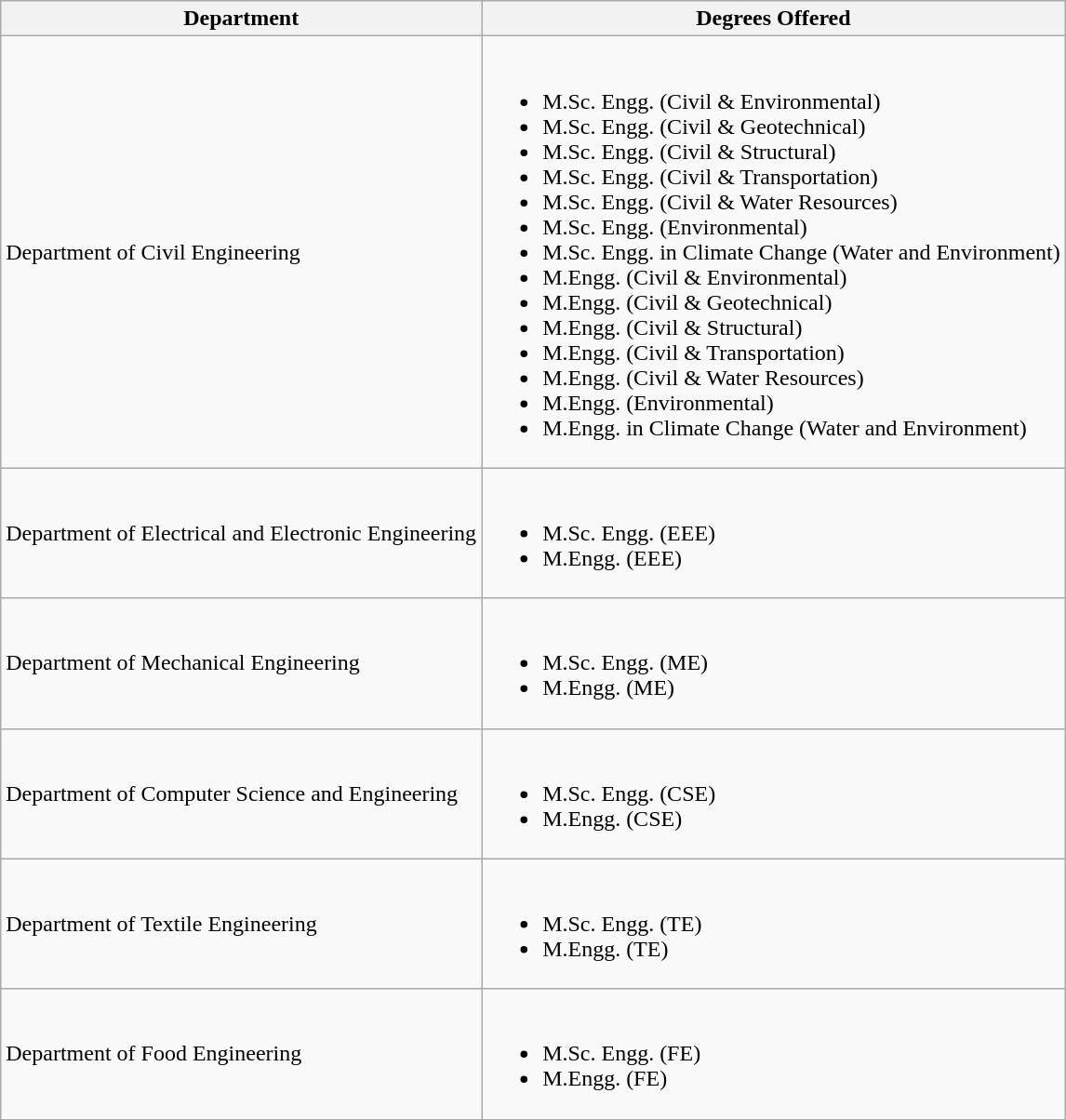<table class="wikitable">
<tr>
<th>Department</th>
<th>Degrees Offered</th>
</tr>
<tr>
<td>Department of Civil Engineering</td>
<td><br><ul><li>M.Sc. Engg. (Civil & Environmental)</li><li>M.Sc. Engg. (Civil & Geotechnical)</li><li>M.Sc. Engg. (Civil & Structural)</li><li>M.Sc. Engg. (Civil & Transportation)</li><li>M.Sc. Engg. (Civil & Water Resources)</li><li>M.Sc. Engg. (Environmental)</li><li>M.Sc. Engg. in Climate Change (Water and Environment)</li><li>M.Engg. (Civil & Environmental)</li><li>M.Engg. (Civil & Geotechnical)</li><li>M.Engg. (Civil & Structural)</li><li>M.Engg. (Civil & Transportation)</li><li>M.Engg. (Civil & Water Resources)</li><li>M.Engg. (Environmental)</li><li>M.Engg. in Climate Change (Water and Environment)</li></ul></td>
</tr>
<tr>
<td>Department of Electrical and Electronic Engineering</td>
<td><br><ul><li>M.Sc. Engg. (EEE)</li><li>M.Engg. (EEE)</li></ul></td>
</tr>
<tr>
<td>Department of Mechanical Engineering</td>
<td><br><ul><li>M.Sc. Engg. (ME)</li><li>M.Engg. (ME)</li></ul></td>
</tr>
<tr>
<td>Department of Computer Science and Engineering</td>
<td><br><ul><li>M.Sc. Engg. (CSE)</li><li>M.Engg. (CSE)</li></ul></td>
</tr>
<tr>
<td>Department of Textile Engineering</td>
<td><br><ul><li>M.Sc. Engg. (TE)</li><li>M.Engg. (TE)</li></ul></td>
</tr>
<tr>
<td>Department of Food Engineering</td>
<td><br><ul><li>M.Sc. Engg. (FE)</li><li>M.Engg. (FE)</li></ul></td>
</tr>
</table>
